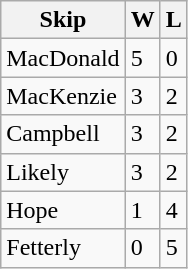<table class="wikitable">
<tr>
<th>Skip</th>
<th>W</th>
<th>L</th>
</tr>
<tr>
<td>MacDonald</td>
<td>5</td>
<td>0</td>
</tr>
<tr>
<td>MacKenzie</td>
<td>3</td>
<td>2</td>
</tr>
<tr>
<td>Campbell</td>
<td>3</td>
<td>2</td>
</tr>
<tr>
<td>Likely</td>
<td>3</td>
<td>2</td>
</tr>
<tr>
<td>Hope</td>
<td>1</td>
<td>4</td>
</tr>
<tr>
<td>Fetterly</td>
<td>0</td>
<td>5</td>
</tr>
</table>
